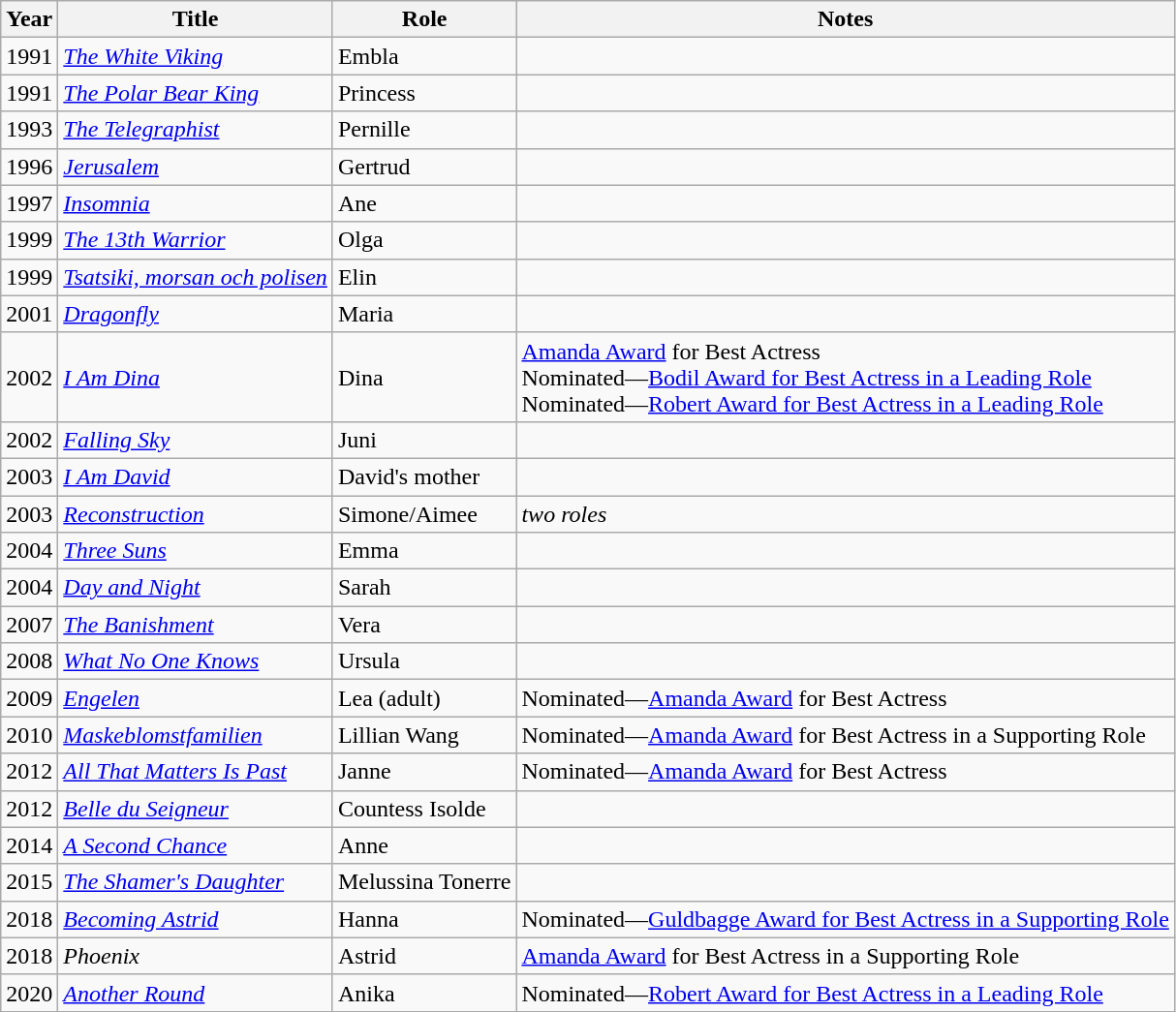<table class="wikitable sortable">
<tr>
<th>Year</th>
<th>Title</th>
<th>Role</th>
<th>Notes</th>
</tr>
<tr>
<td>1991</td>
<td><em><a href='#'>The White Viking</a></em></td>
<td>Embla</td>
<td></td>
</tr>
<tr>
<td>1991</td>
<td><em><a href='#'>The Polar Bear King</a></em></td>
<td>Princess</td>
<td></td>
</tr>
<tr>
<td>1993</td>
<td><em><a href='#'>The Telegraphist</a></em></td>
<td>Pernille</td>
<td></td>
</tr>
<tr>
<td>1996</td>
<td><em><a href='#'>Jerusalem</a></em></td>
<td>Gertrud</td>
<td></td>
</tr>
<tr>
<td>1997</td>
<td><em><a href='#'>Insomnia</a></em></td>
<td>Ane</td>
<td></td>
</tr>
<tr>
<td>1999</td>
<td><em><a href='#'>The 13th Warrior</a></em></td>
<td>Olga</td>
<td></td>
</tr>
<tr>
<td>1999</td>
<td><em><a href='#'>Tsatsiki, morsan och polisen</a></em></td>
<td>Elin</td>
<td></td>
</tr>
<tr>
<td>2001</td>
<td><em><a href='#'>Dragonfly</a></em></td>
<td>Maria</td>
<td></td>
</tr>
<tr>
<td>2002</td>
<td><em><a href='#'>I Am Dina</a></em></td>
<td>Dina</td>
<td><a href='#'>Amanda Award</a> for Best Actress<br>Nominated—<a href='#'>Bodil Award for Best Actress in a Leading Role</a><br>Nominated—<a href='#'>Robert Award for Best Actress in a Leading Role</a></td>
</tr>
<tr>
<td>2002</td>
<td><em><a href='#'>Falling Sky</a></em></td>
<td>Juni</td>
<td></td>
</tr>
<tr>
<td>2003</td>
<td><em><a href='#'>I Am David</a></em></td>
<td>David's mother</td>
<td></td>
</tr>
<tr>
<td>2003</td>
<td><em><a href='#'>Reconstruction</a></em></td>
<td>Simone/Aimee</td>
<td><em>two roles</em></td>
</tr>
<tr>
<td>2004</td>
<td><em><a href='#'>Three Suns</a></em></td>
<td>Emma</td>
<td></td>
</tr>
<tr>
<td>2004</td>
<td><em><a href='#'>Day and Night</a></em></td>
<td>Sarah</td>
<td></td>
</tr>
<tr>
<td>2007</td>
<td><em><a href='#'>The Banishment</a></em></td>
<td>Vera</td>
<td></td>
</tr>
<tr>
<td>2008</td>
<td><em><a href='#'>What No One Knows</a></em></td>
<td>Ursula</td>
<td></td>
</tr>
<tr>
<td>2009</td>
<td><em><a href='#'>Engelen</a></em></td>
<td>Lea (adult)</td>
<td>Nominated—<a href='#'>Amanda Award</a> for Best Actress</td>
</tr>
<tr>
<td>2010</td>
<td><em><a href='#'>Maskeblomstfamilien</a></em></td>
<td>Lillian Wang</td>
<td>Nominated—<a href='#'>Amanda Award</a> for Best Actress in a Supporting Role</td>
</tr>
<tr>
<td>2012</td>
<td><em><a href='#'>All That Matters Is Past</a></em></td>
<td>Janne</td>
<td>Nominated—<a href='#'>Amanda Award</a> for Best Actress</td>
</tr>
<tr>
<td>2012</td>
<td><em><a href='#'>Belle du Seigneur</a></em></td>
<td>Countess Isolde</td>
<td></td>
</tr>
<tr>
<td>2014</td>
<td><em><a href='#'>A Second Chance</a></em></td>
<td>Anne</td>
<td></td>
</tr>
<tr>
<td>2015</td>
<td><em><a href='#'>The Shamer's Daughter</a></em></td>
<td>Melussina Tonerre</td>
<td></td>
</tr>
<tr>
<td>2018</td>
<td><em><a href='#'>Becoming Astrid</a></em></td>
<td>Hanna</td>
<td>Nominated—<a href='#'>Guldbagge Award for Best Actress in a Supporting Role</a></td>
</tr>
<tr>
<td>2018</td>
<td><em>Phoenix</em></td>
<td>Astrid</td>
<td><a href='#'>Amanda Award</a> for Best Actress in a Supporting Role</td>
</tr>
<tr>
<td>2020</td>
<td><em><a href='#'>Another Round</a></em></td>
<td>Anika</td>
<td>Nominated—<a href='#'>Robert Award for Best Actress in a Leading Role</a></td>
</tr>
</table>
